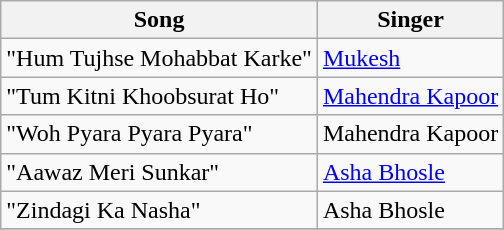<table class="wikitable">
<tr>
<th>Song</th>
<th>Singer</th>
</tr>
<tr>
<td>"Hum Tujhse Mohabbat Karke"</td>
<td><a href='#'>Mukesh</a></td>
</tr>
<tr>
<td>"Tum Kitni Khoobsurat Ho"</td>
<td><a href='#'>Mahendra Kapoor</a></td>
</tr>
<tr>
<td>"Woh Pyara Pyara Pyara"</td>
<td>Mahendra Kapoor</td>
</tr>
<tr>
<td>"Aawaz Meri Sunkar"</td>
<td><a href='#'>Asha Bhosle</a></td>
</tr>
<tr>
<td>"Zindagi Ka Nasha"</td>
<td>Asha Bhosle</td>
</tr>
<tr>
</tr>
</table>
